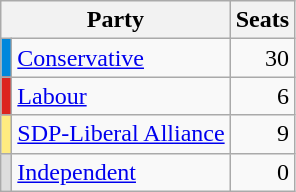<table class="wikitable">
<tr>
<th colspan=2>Party</th>
<th>Seats</th>
</tr>
<tr>
<th style="background-color: #0087DC"></th>
<td><a href='#'>Conservative</a></td>
<td align=right>30</td>
</tr>
<tr>
<th style="background-color: #DC241f"></th>
<td><a href='#'>Labour</a></td>
<td align=right>6</td>
</tr>
<tr>
<th style="background-color: #ffeb80"></th>
<td><a href='#'>SDP-Liberal Alliance</a></td>
<td align=right>9</td>
</tr>
<tr>
<th style="background-color: #DDDDDD"></th>
<td><a href='#'>Independent</a></td>
<td align=right>0</td>
</tr>
</table>
